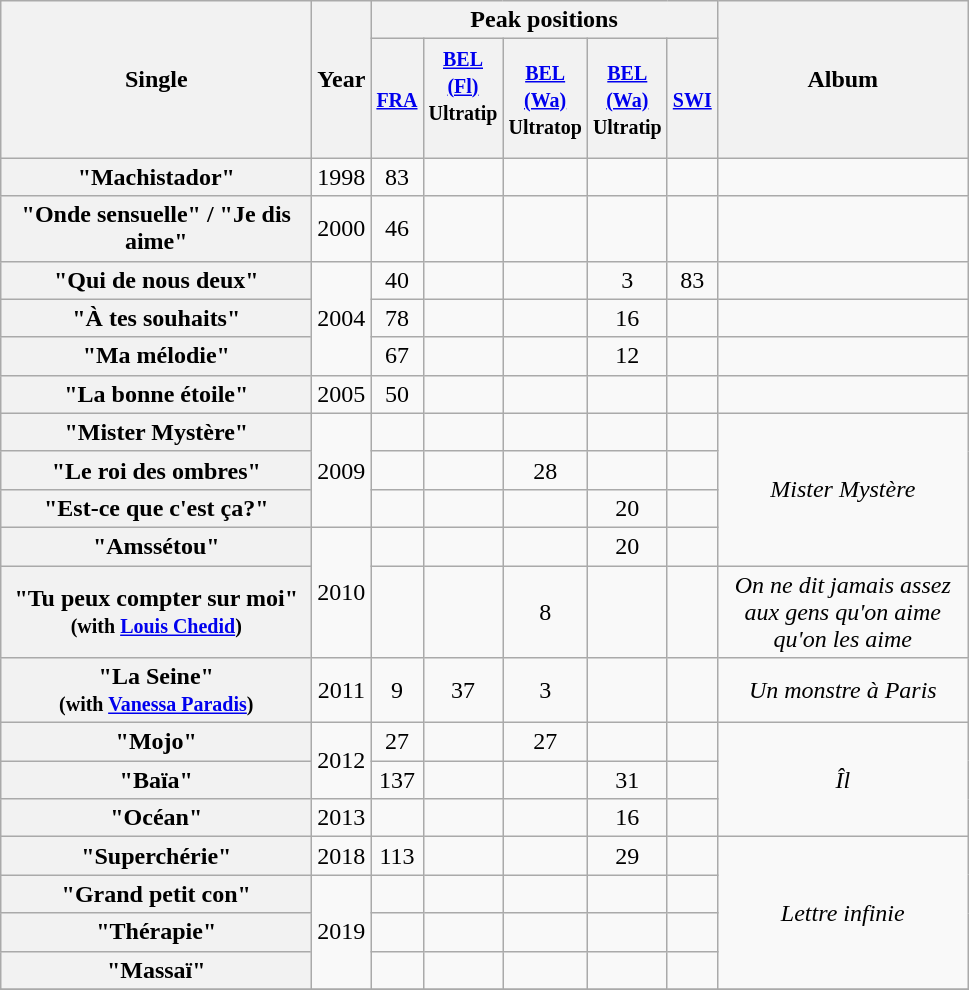<table class="wikitable plainrowheaders" style="text-align:center">
<tr>
<th scope="col" rowspan="2" width="200">Single</th>
<th scope="col" rowspan="2" width="10">Year</th>
<th scope="col" colspan="5" width="30">Peak positions</th>
<th scope="col" rowspan="2" width="160">Album</th>
</tr>
<tr>
<th width="20"><small><a href='#'>FRA</a><br></small></th>
<th width="20"><small><a href='#'>BEL <br>(Fl)</a><br>Ultratip<br></small><br></th>
<th width="20"><small><a href='#'>BEL <br>(Wa)</a><br>Ultratop<br></small></th>
<th width="20"><small><a href='#'>BEL <br>(Wa)</a><br>Ultratip<br></small></th>
<th width="20"><small><a href='#'>SWI</a><br></small></th>
</tr>
<tr>
<th scope="row">"Machistador"</th>
<td>1998</td>
<td align="center">83</td>
<td align="center"></td>
<td align="center"></td>
<td align="center"></td>
<td align="center"></td>
<td align="center"></td>
</tr>
<tr>
<th scope="row">"Onde sensuelle" / "Je dis aime"</th>
<td align="center">2000</td>
<td align="center">46</td>
<td align="center"></td>
<td align="center"></td>
<td align="center"></td>
<td align="center"></td>
<td align="center"></td>
</tr>
<tr>
<th scope="row">"Qui de nous deux"</th>
<td align="center" rowspan="3">2004</td>
<td align="center">40</td>
<td align="center"></td>
<td align="center"></td>
<td align="center">3</td>
<td align="center">83</td>
<td align="center"></td>
</tr>
<tr>
<th scope="row">"À tes souhaits"</th>
<td align="center">78</td>
<td align="center"></td>
<td align="center"></td>
<td align="center">16</td>
<td align="center"></td>
<td align="center"></td>
</tr>
<tr>
<th scope="row">"Ma mélodie"</th>
<td align="center">67</td>
<td align="center"></td>
<td align="center"></td>
<td align="center">12</td>
<td align="center"></td>
<td align="center"></td>
</tr>
<tr>
<th scope="row">"La bonne étoile"</th>
<td align="center" rowspan="1">2005</td>
<td align="center">50</td>
<td align="center"></td>
<td align="center"></td>
<td align="center"></td>
<td align="center"></td>
<td align="center"></td>
</tr>
<tr>
<th scope="row">"Mister Mystère"</th>
<td align="center" rowspan="3">2009</td>
<td align="center"></td>
<td align="center"></td>
<td align="center"></td>
<td align="center"></td>
<td align="center"></td>
<td rowspan="4"><em>Mister Mystère</em></td>
</tr>
<tr>
<th scope="row">"Le roi des ombres"</th>
<td align="center"></td>
<td align="center"></td>
<td align="center">28</td>
<td align="center"></td>
<td align="center"></td>
</tr>
<tr>
<th scope="row">"Est-ce que c'est ça?"</th>
<td align="center"></td>
<td align="center"></td>
<td align="center"></td>
<td align="center">20</td>
<td align="center"></td>
</tr>
<tr>
<th scope="row">"Amssétou"</th>
<td rowspan="2">2010</td>
<td align="center"></td>
<td align="center"></td>
<td align="center"></td>
<td align="center">20</td>
<td align="center"></td>
</tr>
<tr>
<th scope="row">"Tu peux compter sur moi" <br><small>(with <a href='#'>Louis Chedid</a>)</small></th>
<td align="center"></td>
<td align="center"></td>
<td align="center">8</td>
<td align="center"></td>
<td align="center"></td>
<td align="center"><em>On ne dit jamais assez aux gens qu'on aime qu'on les aime</em></td>
</tr>
<tr>
<th scope="row">"La Seine" <br><small>(with <a href='#'>Vanessa Paradis</a>)</small></th>
<td>2011</td>
<td align="center">9</td>
<td align="center">37</td>
<td align="center">3</td>
<td align="center"></td>
<td align="center"></td>
<td align="center"><em>Un monstre à Paris</em></td>
</tr>
<tr>
<th scope="row">"Mojo"</th>
<td rowspan="2">2012</td>
<td align="center">27</td>
<td align="center"></td>
<td align="center">27</td>
<td align="center"></td>
<td align="center"></td>
<td rowspan="3"><em>Îl</em></td>
</tr>
<tr>
<th scope="row">"Baïa"</th>
<td align="center">137</td>
<td align="center"></td>
<td align="center"></td>
<td align="center">31</td>
<td align="center"></td>
</tr>
<tr>
<th scope="row">"Océan"</th>
<td>2013</td>
<td align="center"></td>
<td align="center"></td>
<td align="center"></td>
<td align="center">16</td>
<td align="center"></td>
</tr>
<tr>
<th scope="row">"Superchérie"</th>
<td>2018</td>
<td align="center">113</td>
<td align="center"></td>
<td align="center"></td>
<td align="center">29</td>
<td align="center"></td>
<td rowspan="4"><em>Lettre infinie</em></td>
</tr>
<tr>
<th scope="row">"Grand petit con"</th>
<td rowspan="3">2019</td>
<td align="center"></td>
<td align="center"></td>
<td align="center"></td>
<td align="center"></td>
<td align="center"></td>
</tr>
<tr>
<th scope="row">"Thérapie"</th>
<td align="center"></td>
<td align="center"></td>
<td align="center"></td>
<td align="center"></td>
<td align="center"></td>
</tr>
<tr>
<th scope="row">"Massaï"</th>
<td align="center"></td>
<td align="center"></td>
<td align="center"></td>
<td align="center"></td>
<td align="center"></td>
</tr>
<tr>
</tr>
</table>
